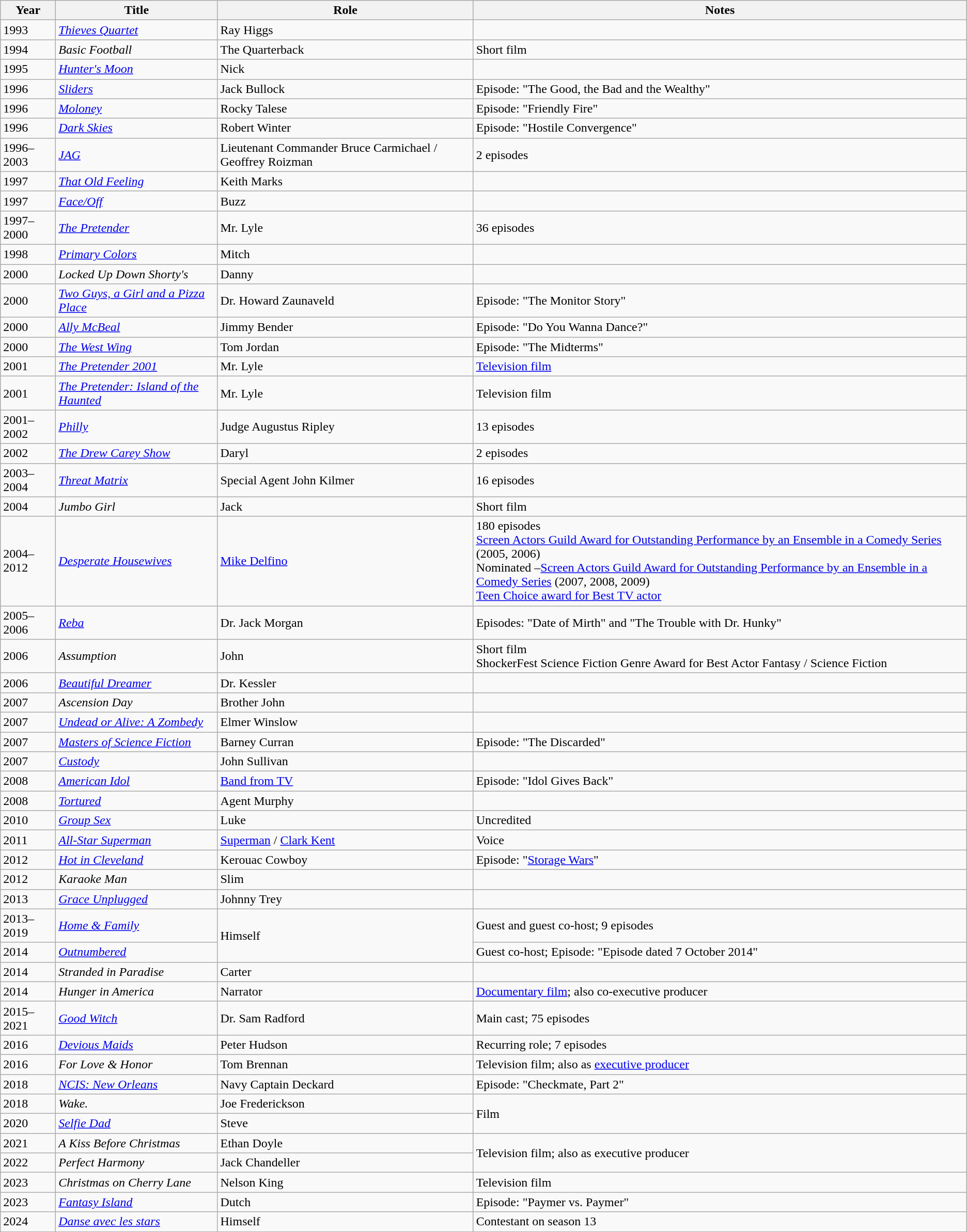<table class="wikitable sortable">
<tr>
<th>Year</th>
<th>Title</th>
<th>Role</th>
<th class="unsortable">Notes</th>
</tr>
<tr>
<td>1993</td>
<td><em><a href='#'>Thieves Quartet</a></em></td>
<td>Ray Higgs</td>
<td></td>
</tr>
<tr>
<td>1994</td>
<td><em>Basic Football</em></td>
<td>The Quarterback</td>
<td>Short film</td>
</tr>
<tr>
<td>1995</td>
<td><em><a href='#'>Hunter's Moon</a></em></td>
<td>Nick</td>
<td></td>
</tr>
<tr>
<td>1996</td>
<td><em><a href='#'>Sliders</a></em></td>
<td>Jack Bullock</td>
<td>Episode: "The Good, the Bad and the Wealthy"</td>
</tr>
<tr>
<td>1996</td>
<td><em><a href='#'>Moloney</a></em></td>
<td>Rocky Talese</td>
<td>Episode: "Friendly Fire"</td>
</tr>
<tr>
<td>1996</td>
<td><em><a href='#'>Dark Skies</a></em></td>
<td>Robert Winter</td>
<td>Episode: "Hostile Convergence"</td>
</tr>
<tr>
<td>1996–2003</td>
<td><em><a href='#'>JAG</a></em></td>
<td>Lieutenant Commander Bruce Carmichael / Geoffrey Roizman</td>
<td>2 episodes</td>
</tr>
<tr>
<td>1997</td>
<td><em><a href='#'>That Old Feeling</a></em></td>
<td>Keith Marks</td>
<td></td>
</tr>
<tr>
<td>1997</td>
<td><em><a href='#'>Face/Off</a></em></td>
<td>Buzz</td>
<td></td>
</tr>
<tr>
<td>1997–2000</td>
<td><em><a href='#'>The Pretender</a></em></td>
<td>Mr. Lyle</td>
<td>36 episodes</td>
</tr>
<tr>
<td>1998</td>
<td><em><a href='#'>Primary Colors</a></em></td>
<td>Mitch</td>
<td></td>
</tr>
<tr>
<td>2000</td>
<td><em>Locked Up Down Shorty's</em></td>
<td>Danny</td>
<td></td>
</tr>
<tr>
<td>2000</td>
<td><em><a href='#'>Two Guys, a Girl and a Pizza Place</a></em></td>
<td>Dr. Howard Zaunaveld</td>
<td>Episode: "The Monitor Story"</td>
</tr>
<tr>
<td>2000</td>
<td><em><a href='#'>Ally McBeal</a></em></td>
<td>Jimmy Bender</td>
<td>Episode: "Do You Wanna Dance?"</td>
</tr>
<tr>
<td>2000</td>
<td><em><a href='#'>The West Wing</a></em></td>
<td>Tom Jordan</td>
<td>Episode: "The Midterms"</td>
</tr>
<tr>
<td>2001</td>
<td><em><a href='#'>The Pretender 2001</a></em></td>
<td>Mr. Lyle</td>
<td><a href='#'>Television film</a></td>
</tr>
<tr>
<td>2001</td>
<td><em><a href='#'>The Pretender: Island of the Haunted</a></em></td>
<td>Mr. Lyle</td>
<td>Television film</td>
</tr>
<tr>
<td>2001–2002</td>
<td><em><a href='#'>Philly</a></em></td>
<td>Judge Augustus Ripley</td>
<td>13 episodes</td>
</tr>
<tr>
<td>2002</td>
<td><em><a href='#'>The Drew Carey Show</a></em></td>
<td>Daryl</td>
<td>2 episodes</td>
</tr>
<tr>
<td>2003–2004</td>
<td><em><a href='#'>Threat Matrix</a></em></td>
<td>Special Agent John Kilmer</td>
<td>16 episodes</td>
</tr>
<tr>
<td>2004</td>
<td><em>Jumbo Girl</em></td>
<td>Jack</td>
<td>Short film</td>
</tr>
<tr>
<td>2004–2012</td>
<td><em><a href='#'>Desperate Housewives</a></em></td>
<td><a href='#'>Mike Delfino</a></td>
<td>180 episodes <br><a href='#'>Screen Actors Guild Award for Outstanding Performance by an Ensemble in a Comedy Series</a> (2005, 2006)<br>Nominated –<a href='#'>Screen Actors Guild Award for Outstanding Performance by an Ensemble in a Comedy Series</a> (2007, 2008, 2009)<br><a href='#'>Teen Choice award for Best TV actor</a></td>
</tr>
<tr>
<td>2005–2006</td>
<td><em><a href='#'>Reba</a></em></td>
<td>Dr. Jack Morgan</td>
<td>Episodes: "Date of Mirth" and "The Trouble with Dr. Hunky"</td>
</tr>
<tr>
<td>2006</td>
<td><em>Assumption</em></td>
<td>John</td>
<td>Short film<br>ShockerFest Science Fiction Genre Award for Best Actor Fantasy / Science Fiction</td>
</tr>
<tr>
<td>2006</td>
<td><em><a href='#'>Beautiful Dreamer</a></em></td>
<td>Dr. Kessler</td>
<td></td>
</tr>
<tr>
<td>2007</td>
<td><em>Ascension Day</em></td>
<td>Brother John</td>
<td></td>
</tr>
<tr>
<td>2007</td>
<td><em><a href='#'>Undead or Alive: A Zombedy</a></em></td>
<td>Elmer Winslow</td>
<td></td>
</tr>
<tr>
<td>2007</td>
<td><em><a href='#'>Masters of Science Fiction</a></em></td>
<td>Barney Curran</td>
<td>Episode: "The Discarded"</td>
</tr>
<tr>
<td>2007</td>
<td><em><a href='#'>Custody</a></em></td>
<td>John Sullivan</td>
<td></td>
</tr>
<tr>
<td>2008</td>
<td><em><a href='#'>American Idol</a></em></td>
<td><a href='#'>Band from TV</a></td>
<td>Episode: "Idol Gives Back"</td>
</tr>
<tr>
<td>2008</td>
<td><em><a href='#'>Tortured</a></em></td>
<td>Agent Murphy</td>
<td></td>
</tr>
<tr>
<td>2010</td>
<td><em><a href='#'>Group Sex</a></em></td>
<td>Luke</td>
<td>Uncredited</td>
</tr>
<tr>
<td>2011</td>
<td><em><a href='#'>All-Star Superman</a></em></td>
<td><a href='#'>Superman</a> / <a href='#'>Clark Kent</a></td>
<td>Voice</td>
</tr>
<tr>
<td>2012</td>
<td><em><a href='#'>Hot in Cleveland</a></em></td>
<td>Kerouac Cowboy</td>
<td>Episode: "<a href='#'>Storage Wars</a>"</td>
</tr>
<tr>
<td>2012</td>
<td><em>Karaoke Man</em></td>
<td>Slim</td>
<td></td>
</tr>
<tr>
<td>2013</td>
<td><em><a href='#'>Grace Unplugged</a></em></td>
<td>Johnny Trey</td>
<td></td>
</tr>
<tr>
<td>2013–2019</td>
<td><em><a href='#'>Home & Family</a></em></td>
<td rowspan="2">Himself</td>
<td>Guest and guest co-host; 9 episodes</td>
</tr>
<tr>
<td>2014</td>
<td><em><a href='#'>Outnumbered</a></em></td>
<td>Guest co-host; Episode: "Episode dated 7 October 2014"</td>
</tr>
<tr>
<td>2014</td>
<td><em>Stranded in Paradise</em></td>
<td>Carter</td>
<td></td>
</tr>
<tr>
<td>2014</td>
<td><em>Hunger in America</em></td>
<td>Narrator</td>
<td><a href='#'>Documentary film</a>; also co-executive producer</td>
</tr>
<tr>
<td>2015–2021</td>
<td><em><a href='#'>Good Witch</a></em></td>
<td>Dr. Sam Radford</td>
<td>Main cast; 75 episodes</td>
</tr>
<tr>
<td>2016</td>
<td><em><a href='#'>Devious Maids</a></em></td>
<td>Peter Hudson</td>
<td>Recurring role; 7 episodes</td>
</tr>
<tr>
<td>2016</td>
<td><em>For Love & Honor</em></td>
<td>Tom Brennan</td>
<td>Television film; also as <a href='#'>executive producer</a></td>
</tr>
<tr>
<td>2018</td>
<td><em><a href='#'>NCIS: New Orleans</a></em></td>
<td>Navy Captain Deckard</td>
<td>Episode: "Checkmate, Part 2"</td>
</tr>
<tr>
<td>2018</td>
<td><em>Wake.</em></td>
<td>Joe Frederickson</td>
<td rowspan="2">Film</td>
</tr>
<tr>
<td>2020</td>
<td><em><a href='#'>Selfie Dad</a></em></td>
<td>Steve</td>
</tr>
<tr>
<td>2021</td>
<td><em>A Kiss Before Christmas</em></td>
<td>Ethan Doyle</td>
<td rowspan=2>Television film; also as executive producer</td>
</tr>
<tr>
<td>2022</td>
<td><em>Perfect Harmony</em></td>
<td>Jack Chandeller</td>
</tr>
<tr>
<td>2023</td>
<td><em>Christmas on Cherry Lane</em></td>
<td>Nelson King</td>
<td>Television film</td>
</tr>
<tr>
<td>2023</td>
<td><em><a href='#'>Fantasy Island</a></em></td>
<td>Dutch</td>
<td>Episode: "Paymer vs. Paymer"</td>
</tr>
<tr>
<td>2024</td>
<td><em><a href='#'>Danse avec les stars</a></em></td>
<td>Himself</td>
<td>Contestant on season 13</td>
</tr>
</table>
